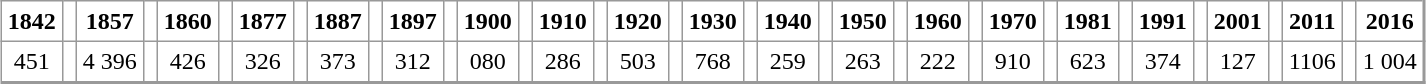<table align="center" rules="all" cellspacing="0" cellpadding="4" style="border: 1px solid #999; border-right: 2px solid #999; border-bottom:2px solid #999">
<tr>
<th>1842</th>
<th></th>
<th>1857</th>
<th></th>
<th>1860</th>
<th></th>
<th>1877</th>
<th></th>
<th>1887</th>
<th></th>
<th>1897</th>
<th></th>
<th>1900</th>
<th></th>
<th>1910</th>
<th></th>
<th>1920</th>
<th></th>
<th>1930</th>
<th></th>
<th>1940</th>
<th></th>
<th>1950</th>
<th></th>
<th>1960</th>
<th></th>
<th>1970</th>
<th></th>
<th>1981</th>
<th></th>
<th>1991</th>
<th></th>
<th>2001</th>
<th></th>
<th>2011</th>
<th></th>
<th>2016</th>
</tr>
<tr>
<td align=center>451</td>
<td></td>
<td align=center>4 396</td>
<td></td>
<td align=center>426</td>
<td></td>
<td align=center>326</td>
<td></td>
<td align=center>373</td>
<td></td>
<td align=center>312</td>
<td></td>
<td align=center>080</td>
<td></td>
<td align=center>286</td>
<td></td>
<td align=center>503</td>
<td></td>
<td align=center>768</td>
<td></td>
<td align=center>259</td>
<td></td>
<td align=center>263</td>
<td></td>
<td align=center>222</td>
<td></td>
<td align=center>910</td>
<td></td>
<td align=center>623</td>
<td></td>
<td align=center>374</td>
<td></td>
<td align=center>127</td>
<td></td>
<td align=center>1106</td>
<td></td>
<td align=center>1 004</td>
</tr>
</table>
